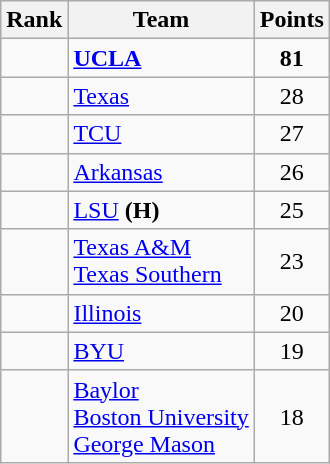<table class="wikitable sortable" style="text-align:center">
<tr>
<th>Rank</th>
<th>Team</th>
<th>Points</th>
</tr>
<tr>
<td></td>
<td align="left"><strong><a href='#'>UCLA</a></strong></td>
<td><strong>81</strong></td>
</tr>
<tr>
<td></td>
<td align="left"><a href='#'>Texas</a></td>
<td>28</td>
</tr>
<tr>
<td></td>
<td align="left"><a href='#'>TCU</a></td>
<td>27</td>
</tr>
<tr>
<td></td>
<td align="left"><a href='#'>Arkansas</a></td>
<td>26</td>
</tr>
<tr>
<td></td>
<td align="left"><a href='#'>LSU</a> <strong>(H)</strong></td>
<td>25</td>
</tr>
<tr>
<td></td>
<td align="left"><a href='#'>Texas A&M</a><br><a href='#'>Texas Southern</a></td>
<td>23</td>
</tr>
<tr>
<td></td>
<td align="left"><a href='#'>Illinois</a></td>
<td>20</td>
</tr>
<tr>
<td></td>
<td align="left"><a href='#'>BYU</a></td>
<td>19</td>
</tr>
<tr>
<td></td>
<td align="left"><a href='#'>Baylor</a><br><a href='#'>Boston University</a><br><a href='#'>George Mason</a></td>
<td>18</td>
</tr>
</table>
